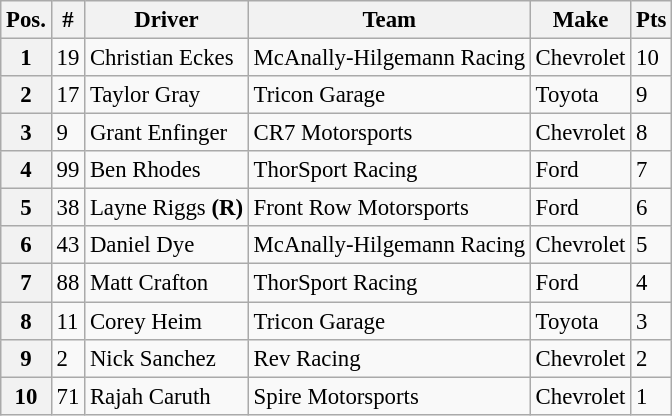<table class="wikitable" style="font-size:95%">
<tr>
<th>Pos.</th>
<th>#</th>
<th>Driver</th>
<th>Team</th>
<th>Make</th>
<th>Pts</th>
</tr>
<tr>
<th>1</th>
<td>19</td>
<td>Christian Eckes</td>
<td>McAnally-Hilgemann Racing</td>
<td>Chevrolet</td>
<td>10</td>
</tr>
<tr>
<th>2</th>
<td>17</td>
<td>Taylor Gray</td>
<td>Tricon Garage</td>
<td>Toyota</td>
<td>9</td>
</tr>
<tr>
<th>3</th>
<td>9</td>
<td>Grant Enfinger</td>
<td>CR7 Motorsports</td>
<td>Chevrolet</td>
<td>8</td>
</tr>
<tr>
<th>4</th>
<td>99</td>
<td>Ben Rhodes</td>
<td>ThorSport Racing</td>
<td>Ford</td>
<td>7</td>
</tr>
<tr>
<th>5</th>
<td>38</td>
<td>Layne Riggs <strong>(R)</strong></td>
<td>Front Row Motorsports</td>
<td>Ford</td>
<td>6</td>
</tr>
<tr>
<th>6</th>
<td>43</td>
<td>Daniel Dye</td>
<td>McAnally-Hilgemann Racing</td>
<td>Chevrolet</td>
<td>5</td>
</tr>
<tr>
<th>7</th>
<td>88</td>
<td>Matt Crafton</td>
<td>ThorSport Racing</td>
<td>Ford</td>
<td>4</td>
</tr>
<tr>
<th>8</th>
<td>11</td>
<td>Corey Heim</td>
<td>Tricon Garage</td>
<td>Toyota</td>
<td>3</td>
</tr>
<tr>
<th>9</th>
<td>2</td>
<td>Nick Sanchez</td>
<td>Rev Racing</td>
<td>Chevrolet</td>
<td>2</td>
</tr>
<tr>
<th>10</th>
<td>71</td>
<td>Rajah Caruth</td>
<td>Spire Motorsports</td>
<td>Chevrolet</td>
<td>1</td>
</tr>
</table>
